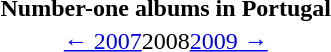<table class="toc" id="toc" summary="Contents">
<tr>
<th>Number-one albums in Portugal</th>
</tr>
<tr>
<td align="center"><a href='#'>← 2007</a>2008<a href='#'>2009 →</a></td>
</tr>
</table>
